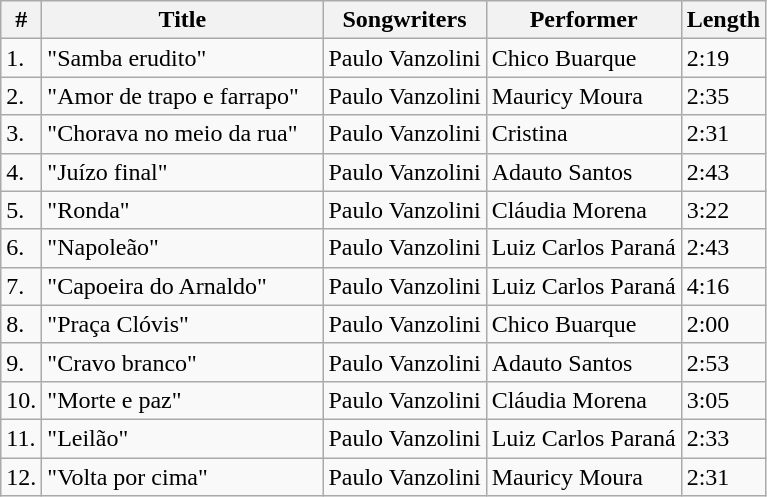<table class="wikitable">
<tr>
<th>#</th>
<th width="180">Title</th>
<th>Songwriters</th>
<th>Performer</th>
<th>Length</th>
</tr>
<tr>
<td>1.</td>
<td>"Samba erudito"</td>
<td>Paulo Vanzolini</td>
<td>Chico Buarque</td>
<td>2:19</td>
</tr>
<tr>
<td>2.</td>
<td>"Amor de trapo e farrapo"</td>
<td>Paulo Vanzolini</td>
<td>Mauricy Moura</td>
<td>2:35</td>
</tr>
<tr>
<td>3.</td>
<td>"Chorava no meio da rua"</td>
<td>Paulo Vanzolini</td>
<td>Cristina</td>
<td>2:31</td>
</tr>
<tr>
<td>4.</td>
<td>"Juízo final"</td>
<td>Paulo Vanzolini</td>
<td>Adauto Santos</td>
<td>2:43</td>
</tr>
<tr>
<td>5.</td>
<td>"Ronda"</td>
<td>Paulo Vanzolini</td>
<td>Cláudia Morena</td>
<td>3:22</td>
</tr>
<tr>
<td>6.</td>
<td>"Napoleão"</td>
<td>Paulo Vanzolini</td>
<td>Luiz Carlos Paraná</td>
<td>2:43</td>
</tr>
<tr>
<td>7.</td>
<td>"Capoeira do Arnaldo"</td>
<td>Paulo Vanzolini</td>
<td>Luiz Carlos Paraná</td>
<td>4:16</td>
</tr>
<tr>
<td>8.</td>
<td>"Praça Clóvis"</td>
<td>Paulo Vanzolini</td>
<td>Chico Buarque</td>
<td>2:00</td>
</tr>
<tr>
<td>9.</td>
<td>"Cravo branco"</td>
<td>Paulo Vanzolini</td>
<td>Adauto Santos</td>
<td>2:53</td>
</tr>
<tr>
<td>10.</td>
<td>"Morte e paz"</td>
<td>Paulo Vanzolini</td>
<td>Cláudia Morena</td>
<td>3:05</td>
</tr>
<tr>
<td>11.</td>
<td>"Leilão"</td>
<td>Paulo Vanzolini</td>
<td>Luiz Carlos Paraná</td>
<td>2:33</td>
</tr>
<tr>
<td>12.</td>
<td>"Volta por cima"</td>
<td>Paulo Vanzolini</td>
<td>Mauricy Moura</td>
<td>2:31</td>
</tr>
</table>
